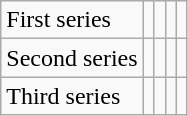<table class="wikitable">
<tr>
<td>First series</td>
<td></td>
<td></td>
<td></td>
<td></td>
</tr>
<tr>
<td>Second series</td>
<td></td>
<td></td>
<td></td>
<td></td>
</tr>
<tr>
<td>Third series</td>
<td></td>
<td></td>
<td></td>
<td></td>
</tr>
</table>
